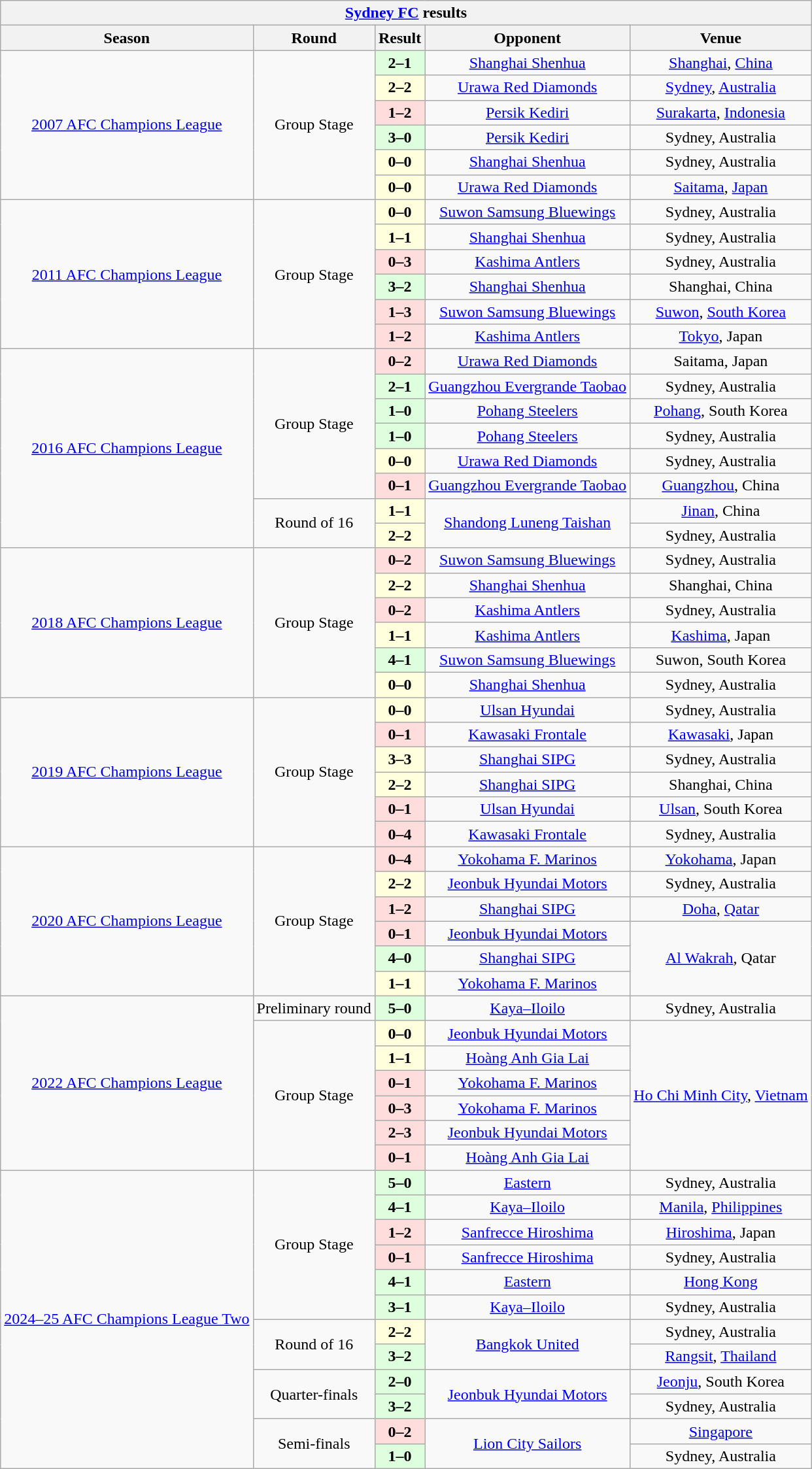<table class="wikitable" style="text-align:">
<tr>
<th colspan=5><a href='#'>Sydney FC</a> results</th>
</tr>
<tr>
<th>Season</th>
<th>Round</th>
<th>Result</th>
<th>Opponent</th>
<th>Venue</th>
</tr>
<tr align=center>
<td rowspan="6" align=center><a href='#'>2007 AFC Champions League</a></td>
<td rowspan="6">Group Stage</td>
<td bgcolor=#ddffdd><strong>2–1</strong></td>
<td> <a href='#'>Shanghai Shenhua</a></td>
<td><a href='#'>Shanghai</a>, <a href='#'>China</a></td>
</tr>
<tr align=center>
<td bgcolor=#ffffdd><strong>2–2</strong></td>
<td> <a href='#'>Urawa Red Diamonds</a></td>
<td><a href='#'>Sydney</a>, <a href='#'>Australia</a></td>
</tr>
<tr align=center>
<td bgcolor=#ffdddd><strong>1–2</strong></td>
<td> <a href='#'>Persik Kediri</a></td>
<td><a href='#'>Surakarta</a>, <a href='#'>Indonesia</a></td>
</tr>
<tr align=center>
<td bgcolor=#ddffdd><strong>3–0</strong></td>
<td> <a href='#'>Persik Kediri</a></td>
<td>Sydney, Australia</td>
</tr>
<tr align=center>
<td bgcolor=#ffffdd><strong>0–0</strong></td>
<td> <a href='#'>Shanghai Shenhua</a></td>
<td>Sydney, Australia</td>
</tr>
<tr align=center>
<td bgcolor=#ffffdd><strong>0–0</strong></td>
<td> <a href='#'>Urawa Red Diamonds</a></td>
<td><a href='#'>Saitama</a>, <a href='#'>Japan</a></td>
</tr>
<tr align=center>
<td rowspan="6"><a href='#'>2011 AFC Champions League</a></td>
<td rowspan="6">Group Stage</td>
<td bgcolor=#ffffdd><strong>0–0</strong></td>
<td> <a href='#'>Suwon Samsung Bluewings</a></td>
<td>Sydney, Australia</td>
</tr>
<tr align=center>
<td bgcolor=#ffffdd><strong>1–1</strong></td>
<td> <a href='#'>Shanghai Shenhua</a></td>
<td>Sydney, Australia</td>
</tr>
<tr align=center>
<td bgcolor=#ffdddd><strong>0–3</strong></td>
<td> <a href='#'>Kashima Antlers</a></td>
<td>Sydney, Australia</td>
</tr>
<tr align=center>
<td bgcolor=#ddffdd><strong>3–2</strong></td>
<td> <a href='#'>Shanghai Shenhua</a></td>
<td>Shanghai, China</td>
</tr>
<tr align=center>
<td bgcolor=#ffdddd><strong>1–3</strong></td>
<td> <a href='#'>Suwon Samsung Bluewings</a></td>
<td><a href='#'>Suwon</a>, <a href='#'>South Korea</a></td>
</tr>
<tr align=center>
<td bgcolor=#ffdddd><strong>1–2</strong></td>
<td> <a href='#'>Kashima Antlers</a></td>
<td><a href='#'>Tokyo</a>, Japan</td>
</tr>
<tr align=center>
<td rowspan="8"><a href='#'>2016 AFC Champions League</a></td>
<td rowspan="6">Group Stage</td>
<td bgcolor=#ffdddd><strong>0–2</strong></td>
<td> <a href='#'>Urawa Red Diamonds</a></td>
<td>Saitama, Japan</td>
</tr>
<tr align=center>
<td bgcolor=#ddffdd><strong>2–1</strong></td>
<td> <a href='#'>Guangzhou Evergrande Taobao</a></td>
<td>Sydney, Australia</td>
</tr>
<tr align=center>
<td bgcolor=#ddffdd><strong>1–0</strong></td>
<td> <a href='#'>Pohang Steelers</a></td>
<td><a href='#'>Pohang</a>, South Korea</td>
</tr>
<tr align=center>
<td bgcolor=#ddffdd><strong>1–0</strong></td>
<td> <a href='#'>Pohang Steelers</a></td>
<td>Sydney, Australia</td>
</tr>
<tr align=center>
<td bgcolor=#ffffdd><strong>0–0</strong></td>
<td> <a href='#'>Urawa Red Diamonds</a></td>
<td>Sydney, Australia</td>
</tr>
<tr align=center>
<td bgcolor=#ffdddd><strong>0–1</strong></td>
<td> <a href='#'>Guangzhou Evergrande Taobao</a></td>
<td><a href='#'>Guangzhou</a>, China</td>
</tr>
<tr align=center>
<td rowspan=2>Round of 16</td>
<td bgcolor=#ffffdd><strong>1–1</strong></td>
<td rowspan=2> <a href='#'>Shandong Luneng Taishan</a></td>
<td><a href='#'>Jinan</a>, China</td>
</tr>
<tr align=center>
<td bgcolor=#ffffdd><strong>2–2</strong></td>
<td>Sydney, Australia</td>
</tr>
<tr align=center>
<td rowspan="6"><a href='#'>2018 AFC Champions League</a></td>
<td rowspan="6">Group Stage</td>
<td bgcolor=#ffdddd><strong>0–2</strong></td>
<td> <a href='#'>Suwon Samsung Bluewings</a></td>
<td>Sydney, Australia</td>
</tr>
<tr align=center>
<td bgcolor=#ffffdd><strong>2–2</strong></td>
<td> <a href='#'>Shanghai Shenhua</a></td>
<td>Shanghai, China</td>
</tr>
<tr align=center>
<td bgcolor=#ffdddd><strong>0–2</strong></td>
<td> <a href='#'>Kashima Antlers</a></td>
<td>Sydney, Australia</td>
</tr>
<tr align=center>
<td bgcolor=#ffffdd><strong>1–1</strong></td>
<td> <a href='#'>Kashima Antlers</a></td>
<td><a href='#'>Kashima</a>, Japan</td>
</tr>
<tr align=center>
<td bgcolor=#ddffdd><strong>4–1</strong></td>
<td> <a href='#'>Suwon Samsung Bluewings</a></td>
<td>Suwon, South Korea</td>
</tr>
<tr align=center>
<td bgcolor=#ffffdd><strong>0–0</strong></td>
<td> <a href='#'>Shanghai Shenhua</a></td>
<td>Sydney, Australia</td>
</tr>
<tr align=center>
<td rowspan="6"><a href='#'>2019 AFC Champions League</a></td>
<td rowspan="6">Group Stage</td>
<td bgcolor=#ffffdd><strong>0–0</strong></td>
<td> <a href='#'>Ulsan Hyundai</a></td>
<td>Sydney, Australia</td>
</tr>
<tr align=center>
<td bgcolor=#ffdddd><strong>0–1</strong></td>
<td> <a href='#'>Kawasaki Frontale</a></td>
<td><a href='#'>Kawasaki</a>, Japan</td>
</tr>
<tr align=center>
<td bgcolor=#ffffdd><strong>3–3</strong></td>
<td> <a href='#'>Shanghai SIPG</a></td>
<td>Sydney, Australia</td>
</tr>
<tr align=center>
<td bgcolor=#ffffdd><strong>2–2</strong></td>
<td> <a href='#'>Shanghai SIPG</a></td>
<td>Shanghai, China</td>
</tr>
<tr align=center>
<td bgcolor=#ffdddd><strong>0–1</strong></td>
<td> <a href='#'>Ulsan Hyundai</a></td>
<td><a href='#'>Ulsan</a>, South Korea</td>
</tr>
<tr align=center>
<td bgcolor=#ffdddd><strong>0–4</strong></td>
<td> <a href='#'>Kawasaki Frontale</a></td>
<td>Sydney, Australia</td>
</tr>
<tr align="center">
<td rowspan="6"><a href='#'>2020 AFC Champions League</a></td>
<td rowspan="6">Group Stage</td>
<td bgcolor=#ffdddd><strong>0–4</strong></td>
<td> <a href='#'>Yokohama F. Marinos</a></td>
<td><a href='#'>Yokohama</a>, Japan</td>
</tr>
<tr align=center>
<td bgcolor=#ffffdd><strong>2–2</strong></td>
<td> <a href='#'>Jeonbuk Hyundai Motors</a></td>
<td>Sydney, Australia</td>
</tr>
<tr align=center>
<td bgcolor=#ffdddd><strong>1–2</strong></td>
<td> <a href='#'>Shanghai SIPG</a></td>
<td><a href='#'>Doha</a>, <a href='#'>Qatar</a></td>
</tr>
<tr align=center>
<td bgcolor=#ffdddd><strong>0–1</strong></td>
<td> <a href='#'>Jeonbuk Hyundai Motors</a></td>
<td rowspan="3"><a href='#'>Al Wakrah</a>, Qatar</td>
</tr>
<tr align="center">
<td bgcolor=#ddffdd><strong>4–0</strong></td>
<td> <a href='#'>Shanghai SIPG</a></td>
</tr>
<tr align=center>
<td bgcolor=#ffffdd><strong>1–1</strong></td>
<td> <a href='#'>Yokohama F. Marinos</a></td>
</tr>
<tr align=center>
<td rowspan="7"><a href='#'>2022 AFC Champions League</a></td>
<td>Preliminary round</td>
<td bgcolor=#ddffdd><strong>5–0</strong></td>
<td> <a href='#'>Kaya–Iloilo</a></td>
<td>Sydney, Australia</td>
</tr>
<tr align=center>
<td rowspan="6">Group Stage</td>
<td bgcolor=#ffffdd><strong>0–0</strong></td>
<td> <a href='#'>Jeonbuk Hyundai Motors</a></td>
<td rowspan="6"><a href='#'>Ho Chi Minh City</a>, <a href='#'>Vietnam</a></td>
</tr>
<tr align=center>
<td bgcolor=#ffffdd><strong>1–1</strong></td>
<td> <a href='#'>Hoàng Anh Gia Lai</a></td>
</tr>
<tr align=center>
<td bgcolor=#ffdddd><strong>0–1</strong></td>
<td> <a href='#'>Yokohama F. Marinos</a></td>
</tr>
<tr align=center>
<td bgcolor=#ffdddd><strong>0–3</strong></td>
<td> <a href='#'>Yokohama F. Marinos</a></td>
</tr>
<tr align=center>
<td bgcolor=#ffdddd><strong>2–3</strong></td>
<td> <a href='#'>Jeonbuk Hyundai Motors</a></td>
</tr>
<tr align=center>
<td bgcolor=#ffdddd><strong>0–1</strong></td>
<td> <a href='#'>Hoàng Anh Gia Lai</a></td>
</tr>
<tr align="center">
<td rowspan="12"><a href='#'>2024–25 AFC Champions League Two</a></td>
<td rowspan="6">Group Stage</td>
<td bgcolor=#ddffdd><strong>5–0</strong></td>
<td> <a href='#'>Eastern</a></td>
<td>Sydney, Australia</td>
</tr>
<tr align=center>
<td bgcolor=#ddffdd><strong>4–1</strong></td>
<td> <a href='#'>Kaya–Iloilo</a></td>
<td><a href='#'>Manila</a>, <a href='#'>Philippines</a></td>
</tr>
<tr align=center>
<td bgcolor=#ffdddd><strong>1–2</strong></td>
<td><a href='#'>Sanfrecce Hiroshima</a></td>
<td><a href='#'>Hiroshima</a>, Japan</td>
</tr>
<tr align=center>
<td bgcolor=#ffdddd><strong>0–1</strong></td>
<td><a href='#'>Sanfrecce Hiroshima</a></td>
<td>Sydney, Australia</td>
</tr>
<tr align=center>
<td bgcolor=#ddffdd><strong>4–1</strong></td>
<td> <a href='#'>Eastern</a></td>
<td><a href='#'>Hong Kong</a></td>
</tr>
<tr align=center>
<td bgcolor=#ddffdd><strong>3–1</strong></td>
<td> <a href='#'>Kaya–Iloilo</a></td>
<td>Sydney, Australia</td>
</tr>
<tr align=center>
<td rowspan="2">Round of 16</td>
<td bgcolor=#ffffdd><strong>2–2</strong></td>
<td rowspan="2"> <a href='#'>Bangkok United</a></td>
<td>Sydney, Australia</td>
</tr>
<tr align=center>
<td bgcolor=#ddffdd><strong>3–2</strong> </td>
<td><a href='#'>Rangsit</a>, <a href='#'>Thailand</a></td>
</tr>
<tr align=center>
<td rowspan="2">Quarter-finals</td>
<td bgcolor=#ddffdd><strong>2–0</strong></td>
<td rowspan="2"> <a href='#'>Jeonbuk Hyundai Motors</a></td>
<td><a href='#'>Jeonju</a>, South Korea</td>
</tr>
<tr align=center>
<td bgcolor=#ddffdd><strong>3–2</strong></td>
<td>Sydney, Australia</td>
</tr>
<tr align=center>
<td rowspan="2">Semi-finals</td>
<td bgcolor=#ffdddd><strong>0–2</strong></td>
<td rowspan="2"> <a href='#'>Lion City Sailors</a></td>
<td><a href='#'>Singapore</a></td>
</tr>
<tr align=center>
<td bgcolor=#ddffdd><strong>1–0</strong></td>
<td>Sydney, Australia</td>
</tr>
</table>
